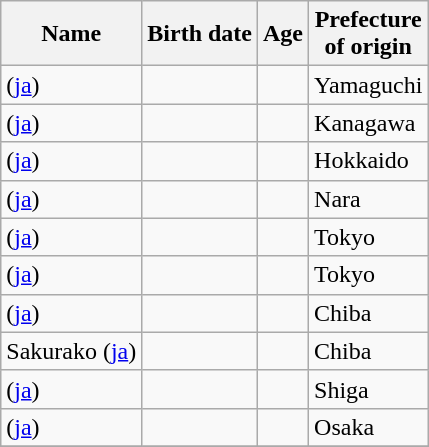<table class="wikitable sortable">
<tr>
<th>Name</th>
<th>Birth date</th>
<th>Age</th>
<th>Prefecture<br>of origin</th>
</tr>
<tr>
<td> (<a href='#'>ja</a>)</td>
<td></td>
<td></td>
<td>Yamaguchi</td>
</tr>
<tr>
<td> (<a href='#'>ja</a>)</td>
<td></td>
<td></td>
<td>Kanagawa</td>
</tr>
<tr>
<td> (<a href='#'>ja</a>)</td>
<td></td>
<td></td>
<td>Hokkaido</td>
</tr>
<tr>
<td> (<a href='#'>ja</a>)</td>
<td></td>
<td></td>
<td>Nara</td>
</tr>
<tr>
<td> (<a href='#'>ja</a>)</td>
<td></td>
<td></td>
<td>Tokyo</td>
</tr>
<tr>
<td> (<a href='#'>ja</a>)</td>
<td></td>
<td></td>
<td>Tokyo</td>
</tr>
<tr>
<td> (<a href='#'>ja</a>)</td>
<td></td>
<td></td>
<td>Chiba</td>
</tr>
<tr>
<td>Sakurako (<a href='#'>ja</a>)</td>
<td></td>
<td></td>
<td>Chiba</td>
</tr>
<tr>
<td> (<a href='#'>ja</a>)</td>
<td></td>
<td></td>
<td>Shiga</td>
</tr>
<tr>
<td> (<a href='#'>ja</a>)</td>
<td></td>
<td></td>
<td>Osaka</td>
</tr>
<tr>
</tr>
</table>
